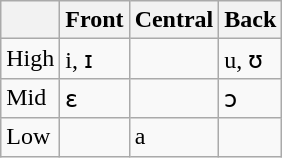<table class="wikitable">
<tr>
<th></th>
<th>Front</th>
<th>Central</th>
<th>Back</th>
</tr>
<tr>
<td>High</td>
<td>i, ɪ</td>
<td></td>
<td>u, ʊ</td>
</tr>
<tr>
<td>Mid</td>
<td>ɛ</td>
<td></td>
<td>ɔ</td>
</tr>
<tr>
<td>Low</td>
<td></td>
<td>a</td>
<td></td>
</tr>
</table>
